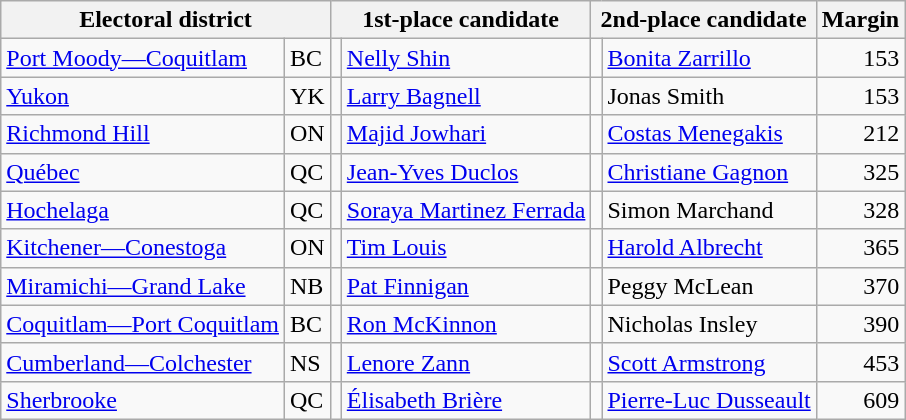<table class="wikitable">
<tr>
<th colspan="2">Electoral district</th>
<th colspan="2">1st-place candidate</th>
<th colspan="2">2nd-place candidate</th>
<th>Margin</th>
</tr>
<tr>
<td><a href='#'>Port Moody—Coquitlam</a></td>
<td>BC</td>
<td></td>
<td><a href='#'>Nelly Shin</a></td>
<td></td>
<td><a href='#'>Bonita Zarrillo</a></td>
<td style="text-align:right;">153</td>
</tr>
<tr>
<td><a href='#'>Yukon</a></td>
<td>YK</td>
<td></td>
<td><a href='#'>Larry Bagnell</a></td>
<td></td>
<td>Jonas Smith</td>
<td style="text-align:right;">153</td>
</tr>
<tr>
<td><a href='#'>Richmond Hill</a></td>
<td>ON</td>
<td></td>
<td><a href='#'>Majid Jowhari</a></td>
<td></td>
<td><a href='#'>Costas Menegakis</a></td>
<td style="text-align:right;">212</td>
</tr>
<tr>
<td><a href='#'>Québec</a></td>
<td>QC</td>
<td></td>
<td><a href='#'>Jean-Yves Duclos</a></td>
<td></td>
<td><a href='#'>Christiane Gagnon</a></td>
<td style="text-align:right;">325</td>
</tr>
<tr>
<td><a href='#'>Hochelaga</a></td>
<td>QC</td>
<td></td>
<td><a href='#'>Soraya Martinez Ferrada</a></td>
<td></td>
<td>Simon Marchand</td>
<td style="text-align:right;">328</td>
</tr>
<tr>
<td><a href='#'>Kitchener—Conestoga</a></td>
<td>ON</td>
<td></td>
<td><a href='#'>Tim Louis</a></td>
<td></td>
<td><a href='#'>Harold Albrecht</a></td>
<td style="text-align:right;">365</td>
</tr>
<tr>
<td><a href='#'>Miramichi—Grand Lake</a></td>
<td>NB</td>
<td></td>
<td><a href='#'>Pat Finnigan</a></td>
<td></td>
<td>Peggy McLean</td>
<td style="text-align:right;">370</td>
</tr>
<tr>
<td><a href='#'>Coquitlam—Port Coquitlam</a></td>
<td>BC</td>
<td></td>
<td><a href='#'>Ron McKinnon</a></td>
<td></td>
<td>Nicholas Insley</td>
<td style="text-align:right;">390</td>
</tr>
<tr>
<td><a href='#'>Cumberland—Colchester</a></td>
<td>NS</td>
<td></td>
<td><a href='#'>Lenore Zann</a></td>
<td></td>
<td><a href='#'>Scott Armstrong</a></td>
<td style="text-align:right;">453</td>
</tr>
<tr>
<td><a href='#'>Sherbrooke</a></td>
<td>QC</td>
<td></td>
<td><a href='#'>Élisabeth Brière</a></td>
<td></td>
<td><a href='#'>Pierre-Luc Dusseault</a></td>
<td style="text-align:right;">609</td>
</tr>
</table>
